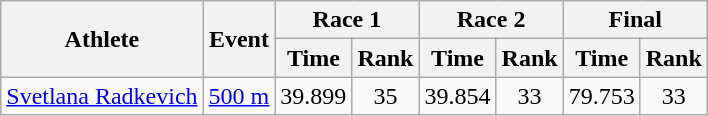<table class="wikitable">
<tr>
<th rowspan="2">Athlete</th>
<th rowspan="2">Event</th>
<th colspan="2">Race 1</th>
<th colspan="2">Race 2</th>
<th colspan="2">Final</th>
</tr>
<tr>
<th>Time</th>
<th>Rank</th>
<th>Time</th>
<th>Rank</th>
<th>Time</th>
<th>Rank</th>
</tr>
<tr>
<td><a href='#'>Svetlana Radkevich</a></td>
<td><a href='#'>500 m</a></td>
<td align=center>39.899</td>
<td align=center>35</td>
<td align=center>39.854</td>
<td align=center>33</td>
<td align=center>79.753</td>
<td align=center>33</td>
</tr>
</table>
